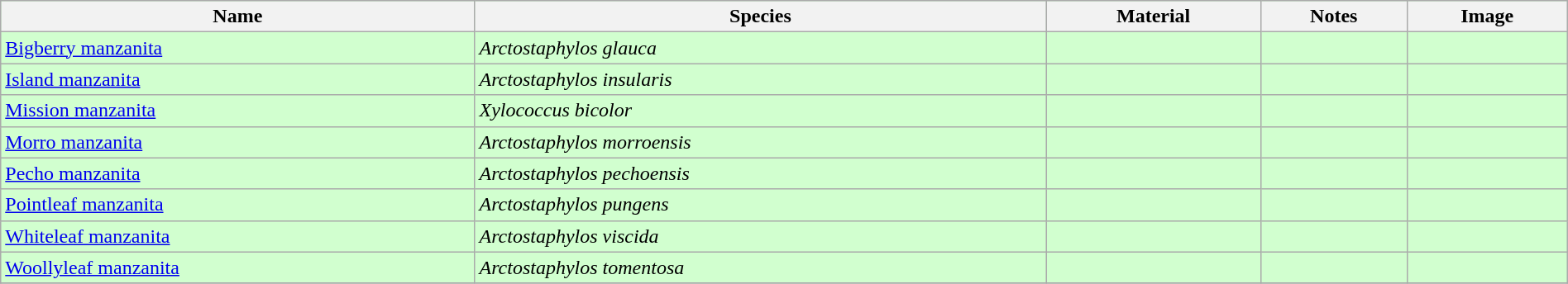<table class="wikitable" align="center" width="100%" style="background:#D1FFCF;">
<tr>
<th>Name</th>
<th>Species</th>
<th>Material</th>
<th>Notes</th>
<th>Image</th>
</tr>
<tr>
<td><a href='#'>Bigberry manzanita</a></td>
<td><em>Arctostaphylos glauca</em></td>
<td></td>
<td></td>
<td></td>
</tr>
<tr>
<td><a href='#'>Island manzanita</a></td>
<td><em>Arctostaphylos insularis</em></td>
<td></td>
<td></td>
<td></td>
</tr>
<tr>
<td><a href='#'>Mission manzanita</a></td>
<td><em>Xylococcus bicolor</em></td>
<td></td>
<td></td>
<td></td>
</tr>
<tr>
<td><a href='#'>Morro manzanita</a></td>
<td><em>Arctostaphylos morroensis</em></td>
<td></td>
<td></td>
<td></td>
</tr>
<tr>
<td><a href='#'>Pecho manzanita</a></td>
<td><em>Arctostaphylos pechoensis</em></td>
<td></td>
<td></td>
<td></td>
</tr>
<tr>
<td><a href='#'>Pointleaf manzanita</a></td>
<td><em>Arctostaphylos pungens</em></td>
<td></td>
<td></td>
<td></td>
</tr>
<tr>
<td><a href='#'>Whiteleaf manzanita</a></td>
<td><em>Arctostaphylos viscida</em></td>
<td></td>
<td></td>
<td></td>
</tr>
<tr>
<td><a href='#'>Woollyleaf manzanita</a></td>
<td><em>Arctostaphylos tomentosa</em></td>
<td></td>
<td></td>
<td></td>
</tr>
<tr>
</tr>
</table>
